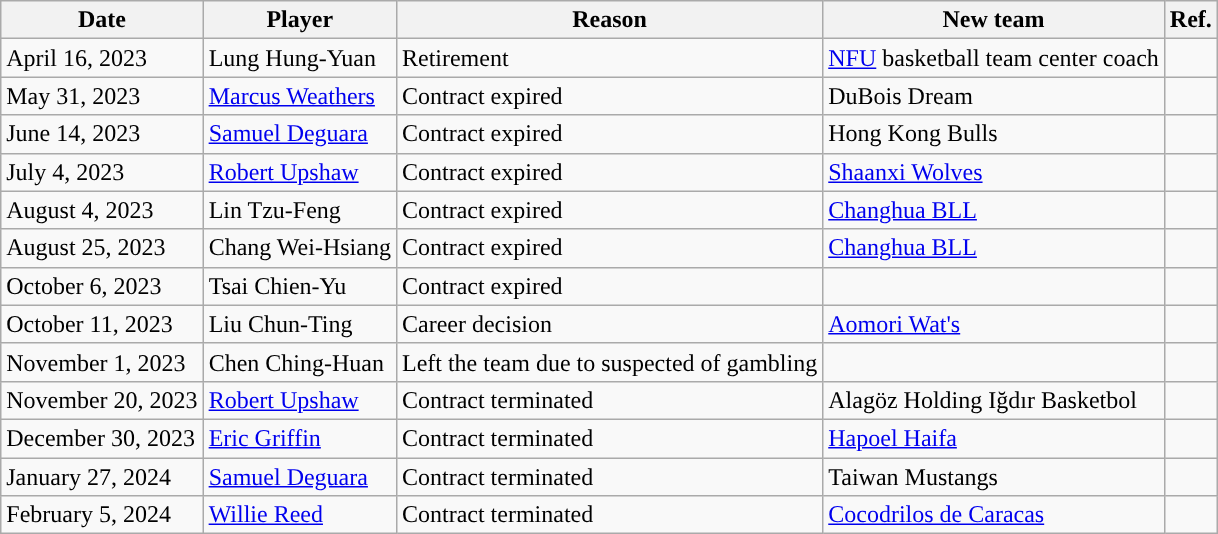<table class="wikitable">
<tr>
<th>Date</th>
<th>Player</th>
<th>Reason</th>
<th>New team</th>
<th>Ref.</th>
</tr>
<tr>
<td>April 16, 2023</td>
<td>Lung Hung-Yuan</td>
<td>Retirement</td>
<td> <a href='#'>NFU</a> basketball team center coach</td>
<td></td>
</tr>
<tr>
<td>May 31, 2023</td>
<td><a href='#'>Marcus Weathers</a></td>
<td>Contract expired</td>
<td> DuBois Dream</td>
<td></td>
</tr>
<tr>
<td>June 14, 2023</td>
<td><a href='#'>Samuel Deguara</a></td>
<td>Contract expired</td>
<td> Hong Kong Bulls</td>
<td></td>
</tr>
<tr>
<td>July 4, 2023</td>
<td><a href='#'>Robert Upshaw</a></td>
<td>Contract expired</td>
<td> <a href='#'>Shaanxi Wolves</a></td>
<td></td>
</tr>
<tr>
<td>August 4, 2023</td>
<td>Lin Tzu-Feng</td>
<td>Contract expired</td>
<td> <a href='#'>Changhua BLL</a></td>
<td></td>
</tr>
<tr>
<td>August 25, 2023</td>
<td>Chang Wei-Hsiang</td>
<td>Contract expired</td>
<td> <a href='#'>Changhua BLL</a></td>
<td></td>
</tr>
<tr>
<td>October 6, 2023</td>
<td>Tsai Chien-Yu</td>
<td>Contract expired</td>
<td></td>
<td></td>
</tr>
<tr>
<td>October 11, 2023</td>
<td>Liu Chun-Ting</td>
<td>Career decision</td>
<td> <a href='#'>Aomori Wat's</a></td>
<td></td>
</tr>
<tr>
<td>November 1, 2023</td>
<td>Chen Ching-Huan</td>
<td>Left the team due to suspected of gambling</td>
<td></td>
<td></td>
</tr>
<tr>
<td>November 20, 2023</td>
<td><a href='#'>Robert Upshaw</a></td>
<td>Contract terminated</td>
<td> Alagöz Holding Iğdır Basketbol</td>
<td></td>
</tr>
<tr>
<td>December 30, 2023</td>
<td><a href='#'>Eric Griffin</a></td>
<td>Contract terminated</td>
<td> <a href='#'>Hapoel Haifa</a></td>
<td></td>
</tr>
<tr>
<td>January 27, 2024</td>
<td><a href='#'>Samuel Deguara</a></td>
<td>Contract terminated</td>
<td> Taiwan Mustangs</td>
<td></td>
</tr>
<tr>
<td>February 5, 2024</td>
<td><a href='#'>Willie Reed</a></td>
<td>Contract terminated</td>
<td> <a href='#'>Cocodrilos de Caracas</a></td>
<td></td>
</tr>
</table>
